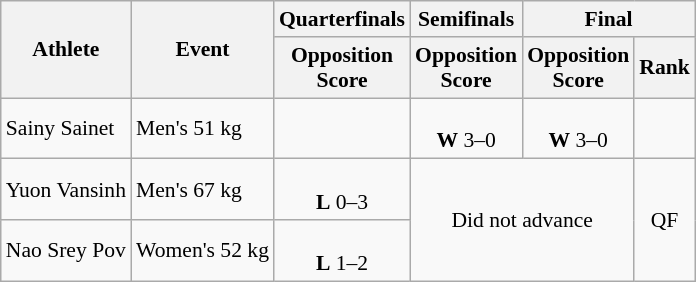<table class="wikitable" style="font-size:90%">
<tr>
<th rowspan=2>Athlete</th>
<th rowspan=2>Event</th>
<th>Quarterfinals</th>
<th>Semifinals</th>
<th colspan=2>Final</th>
</tr>
<tr style="font-size:95">
<th>Opposition<br>Score</th>
<th>Opposition<br>Score</th>
<th>Opposition<br>Score</th>
<th>Rank</th>
</tr>
<tr align=center>
<td align=left>Sainy Sainet</td>
<td align=left>Men's 51 kg</td>
<td></td>
<td><br><strong>W</strong> 3–0</td>
<td><br><strong>W</strong> 3–0</td>
<td></td>
</tr>
<tr align=center>
<td align=left>Yuon Vansinh</td>
<td align=left>Men's 67 kg</td>
<td><br><strong>L</strong> 0–3</td>
<td rowspan=2 colspan=2>Did not advance</td>
<td Rowspan=2>QF</td>
</tr>
<tr align=center>
<td align=left>Nao Srey Pov</td>
<td align=left>Women's 52 kg</td>
<td><br><strong>L</strong> 1–2</td>
</tr>
</table>
